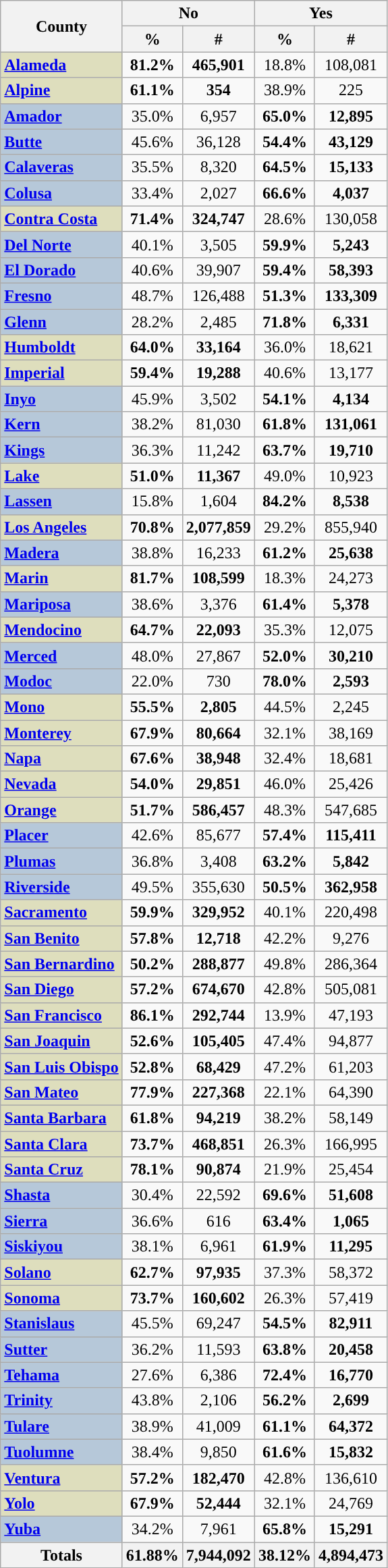<table class="wikitable sortable">
<tr>
<th rowspan="2"  colspan="1">County</th>
<th colspan="2">No</th>
<th colspan="2">Yes</th>
</tr>
<tr>
<th>%</th>
<th>#</th>
<th>%</th>
<th>#</th>
</tr>
<tr>
<td style="background:#DEDEBD"><strong><a href='#'>Alameda</a></strong></td>
<td align=center><strong>81.2%</strong></td>
<td align="center"><strong>465,901</strong></td>
<td align="center">18.8%</td>
<td align="center">108,081</td>
</tr>
<tr>
<td style="background:#DEDEBD"><strong><a href='#'>Alpine</a></strong></td>
<td align=center><strong>61.1%</strong></td>
<td align="center"><strong>354</strong></td>
<td align="center">38.9%</td>
<td align="center">225</td>
</tr>
<tr>
<td style="background:#B6C8D9"><strong><a href='#'>Amador</a></strong></td>
<td align=center>35.0%</td>
<td align="center">6,957</td>
<td align="center"><strong>65.0%</strong></td>
<td align="center"><strong>12,895</strong></td>
</tr>
<tr>
<td style="background:#B6C8D9"><strong><a href='#'>Butte</a></strong></td>
<td align=center>45.6%</td>
<td align="center">36,128</td>
<td align="center"><strong>54.4%</strong></td>
<td align="center"><strong>43,129</strong></td>
</tr>
<tr>
<td style="background:#B6C8D9"><strong><a href='#'>Calaveras</a></strong></td>
<td align=center>35.5%</td>
<td align="center">8,320</td>
<td align="center"><strong>64.5%</strong></td>
<td align="center"><strong>15,133</strong></td>
</tr>
<tr>
<td style="background:#B6C8D9"><strong><a href='#'>Colusa</a></strong></td>
<td align=center>33.4%</td>
<td align="center">2,027</td>
<td align="center"><strong>66.6%</strong></td>
<td align="center"><strong>4,037</strong></td>
</tr>
<tr>
<td style="background:#DEDEBD"><strong><a href='#'>Contra Costa</a></strong></td>
<td align=center><strong>71.4%</strong></td>
<td align="center"><strong>324,747</strong></td>
<td align="center">28.6%</td>
<td align="center">130,058</td>
</tr>
<tr>
<td style="background:#B6C8D9"><strong><a href='#'>Del Norte</a></strong></td>
<td align=center>40.1%</td>
<td align="center">3,505</td>
<td align="center"><strong>59.9%</strong></td>
<td align="center"><strong>5,243</strong></td>
</tr>
<tr>
<td style="background:#B6C8D9"><strong><a href='#'>El Dorado</a></strong></td>
<td align=center>40.6%</td>
<td align="center">39,907</td>
<td align="center"><strong>59.4%</strong></td>
<td align="center"><strong>58,393</strong></td>
</tr>
<tr>
<td style="background:#B6C8D9"><strong><a href='#'>Fresno</a></strong></td>
<td align=center>48.7%</td>
<td align="center">126,488</td>
<td align="center"><strong>51.3%</strong></td>
<td align="center"><strong>133,309</strong></td>
</tr>
<tr>
<td style="background:#B6C8D9"><strong><a href='#'>Glenn</a></strong></td>
<td align=center>28.2%</td>
<td align="center">2,485</td>
<td align="center"><strong>71.8%</strong></td>
<td align="center"><strong>6,331</strong></td>
</tr>
<tr>
<td style="background:#DEDEBD"><strong><a href='#'>Humboldt</a></strong></td>
<td align=center><strong>64.0%</strong></td>
<td align="center"><strong>33,164</strong></td>
<td align="center">36.0%</td>
<td align="center">18,621</td>
</tr>
<tr>
<td style="background:#DEDEBD"><strong><a href='#'>Imperial</a></strong></td>
<td align=center><strong>59.4%</strong></td>
<td align="center"><strong>19,288</strong></td>
<td align="center">40.6%</td>
<td align="center">13,177</td>
</tr>
<tr>
<td style="background:#B6C8D9"><strong><a href='#'>Inyo</a></strong></td>
<td align=center>45.9%</td>
<td align="center">3,502</td>
<td align="center"><strong>54.1%</strong></td>
<td align="center"><strong>4,134</strong></td>
</tr>
<tr>
<td style="background:#B6C8D9"><strong><a href='#'>Kern</a></strong></td>
<td align=center>38.2%</td>
<td align="center">81,030</td>
<td align="center"><strong>61.8%</strong></td>
<td align="center"><strong>131,061</strong></td>
</tr>
<tr>
<td style="background:#B6C8D9"><strong><a href='#'>Kings</a></strong></td>
<td align=center>36.3%</td>
<td align="center">11,242</td>
<td align="center"><strong>63.7%</strong></td>
<td align="center"><strong>19,710</strong></td>
</tr>
<tr>
<td style="background:#DEDEBD"><strong><a href='#'>Lake</a></strong></td>
<td align=center><strong>51.0%</strong></td>
<td align="center"><strong>11,367</strong></td>
<td align="center">49.0%</td>
<td align="center">10,923</td>
</tr>
<tr>
<td style="background:#B6C8D9"><strong><a href='#'>Lassen</a></strong></td>
<td align=center>15.8%</td>
<td align="center">1,604</td>
<td align="center"><strong>84.2%</strong></td>
<td align="center"><strong>8,538</strong></td>
</tr>
<tr>
<td style="background:#DEDEBD"><strong><a href='#'>Los Angeles</a></strong></td>
<td align=center><strong>70.8%</strong></td>
<td align="center"><strong>2,077,859</strong></td>
<td align="center">29.2%</td>
<td align="center">855,940</td>
</tr>
<tr>
<td style="background:#B6C8D9"><strong><a href='#'>Madera</a></strong></td>
<td align=center>38.8%</td>
<td align="center">16,233</td>
<td align="center"><strong>61.2%</strong></td>
<td align="center"><strong>25,638</strong></td>
</tr>
<tr>
<td style="background:#DEDEBD"><strong><a href='#'>Marin</a></strong></td>
<td align=center><strong>81.7%</strong></td>
<td align="center"><strong>108,599</strong></td>
<td align="center">18.3%</td>
<td align="center">24,273</td>
</tr>
<tr>
<td style="background:#B6C8D9"><strong><a href='#'>Mariposa</a></strong></td>
<td align=center>38.6%</td>
<td align="center">3,376</td>
<td align="center"><strong>61.4%</strong></td>
<td align="center"><strong>5,378</strong></td>
</tr>
<tr>
<td style="background:#DEDEBD"><strong><a href='#'>Mendocino</a></strong></td>
<td align=center><strong>64.7%</strong></td>
<td align="center"><strong>22,093</strong></td>
<td align="center">35.3%</td>
<td align="center">12,075</td>
</tr>
<tr>
<td style="background:#B6C8D9"><strong><a href='#'>Merced</a></strong></td>
<td align=center>48.0%</td>
<td align="center">27,867</td>
<td align="center"><strong>52.0%</strong></td>
<td align="center"><strong>30,210</strong></td>
</tr>
<tr>
<td style="background:#B6C8D9"><strong><a href='#'>Modoc</a></strong></td>
<td align=center>22.0%</td>
<td align="center">730</td>
<td align="center"><strong>78.0%</strong></td>
<td align="center"><strong>2,593</strong></td>
</tr>
<tr>
<td style="background:#DEDEBD"><strong><a href='#'>Mono</a></strong></td>
<td align=center><strong>55.5%</strong></td>
<td align="center"><strong>2,805</strong></td>
<td align="center">44.5%</td>
<td align="center">2,245</td>
</tr>
<tr>
<td style="background:#DEDEBD"><strong><a href='#'>Monterey</a></strong></td>
<td align=center><strong>67.9%</strong></td>
<td align="center"><strong>80,664</strong></td>
<td align="center">32.1%</td>
<td align="center">38,169</td>
</tr>
<tr>
<td style="background:#DEDEBD"><strong><a href='#'>Napa</a></strong></td>
<td align=center><strong>67.6%</strong></td>
<td align="center"><strong>38,948</strong></td>
<td align="center">32.4%</td>
<td align="center">18,681</td>
</tr>
<tr>
<td style="background:#DEDEBD"><strong><a href='#'>Nevada</a></strong></td>
<td align=center><strong>54.0%</strong></td>
<td align="center"><strong>29,851</strong></td>
<td align="center">46.0%</td>
<td align="center">25,426</td>
</tr>
<tr>
<td style="background:#DEDEBD"><strong><a href='#'>Orange</a></strong></td>
<td align=center><strong>51.7%</strong></td>
<td align="center"><strong>586,457</strong></td>
<td align="center">48.3%</td>
<td align="center">547,685</td>
</tr>
<tr>
<td style="background:#B6C8D9"><strong><a href='#'>Placer</a></strong></td>
<td align=center>42.6%</td>
<td align="center">85,677</td>
<td align="center"><strong>57.4%</strong></td>
<td align="center"><strong>115,411</strong></td>
</tr>
<tr>
<td style="background:#B6C8D9"><strong><a href='#'>Plumas</a></strong></td>
<td align=center>36.8%</td>
<td align="center">3,408</td>
<td align="center"><strong>63.2%</strong></td>
<td align="center"><strong>5,842</strong></td>
</tr>
<tr>
<td style="background:#B6C8D9"><strong><a href='#'>Riverside</a></strong></td>
<td align=center>49.5%</td>
<td align="center">355,630</td>
<td align="center"><strong>50.5%</strong></td>
<td align="center"><strong>362,958</strong></td>
</tr>
<tr>
<td style="background:#DEDEBD"><strong><a href='#'>Sacramento</a></strong></td>
<td align=center><strong>59.9%</strong></td>
<td align="center"><strong>329,952</strong></td>
<td align="center">40.1%</td>
<td align="center">220,498</td>
</tr>
<tr>
<td style="background:#DEDEBD"><strong><a href='#'>San Benito</a></strong></td>
<td align=center><strong>57.8%</strong></td>
<td align="center"><strong>12,718</strong></td>
<td align="center">42.2%</td>
<td align="center">9,276</td>
</tr>
<tr>
<td style="background:#DEDEBD"><strong><a href='#'>San Bernardino</a></strong></td>
<td align=center><strong>50.2%</strong></td>
<td align="center"><strong>288,877</strong></td>
<td align="center">49.8%</td>
<td align="center">286,364</td>
</tr>
<tr>
<td style="background:#DEDEBD"><strong><a href='#'>San Diego</a></strong></td>
<td align=center><strong>57.2%</strong></td>
<td align="center"><strong>674,670</strong></td>
<td align="center">42.8%</td>
<td align="center">505,081</td>
</tr>
<tr>
<td style="background:#DEDEBD"><strong><a href='#'>San Francisco</a></strong></td>
<td align="center"><strong>86.1%</strong></td>
<td align="center"><strong>292,744</strong></td>
<td align="center">13.9%</td>
<td align="center">47,193</td>
</tr>
<tr>
<td style="background:#DEDEBD"><strong><a href='#'>San Joaquin</a></strong></td>
<td align=center><strong>52.6%</strong></td>
<td align="center"><strong>105,405</strong></td>
<td align="center">47.4%</td>
<td align="center">94,877</td>
</tr>
<tr>
<td style="background:#DEDEBD"><strong><a href='#'>San Luis Obispo</a></strong></td>
<td align=center><strong>52.8%</strong></td>
<td align="center"><strong>68,429</strong></td>
<td align="center">47.2%</td>
<td align="center">61,203</td>
</tr>
<tr>
<td style="background:#DEDEBD"><strong><a href='#'>San Mateo</a></strong></td>
<td align=center><strong>77.9%</strong></td>
<td align="center"><strong>227,368</strong></td>
<td align="center">22.1%</td>
<td align="center">64,390</td>
</tr>
<tr>
<td style="background:#DEDEBD"><strong><a href='#'>Santa Barbara</a></strong></td>
<td align=center><strong>61.8%</strong></td>
<td align="center"><strong>94,219</strong></td>
<td align="center">38.2%</td>
<td align="center">58,149</td>
</tr>
<tr>
<td style="background:#DEDEBD"><strong><a href='#'>Santa Clara</a></strong></td>
<td align=center><strong>73.7%</strong></td>
<td align="center"><strong>468,851</strong></td>
<td align="center">26.3%</td>
<td align="center">166,995</td>
</tr>
<tr>
<td style="background:#DEDEBD"><strong><a href='#'>Santa Cruz</a></strong></td>
<td align=center><strong>78.1%</strong></td>
<td align="center"><strong>90,874</strong></td>
<td align="center">21.9%</td>
<td align="center">25,454</td>
</tr>
<tr>
<td style="background:#B6C8D9"><strong><a href='#'>Shasta</a></strong></td>
<td align=center>30.4%</td>
<td align="center">22,592</td>
<td align="center"><strong>69.6%</strong></td>
<td align="center"><strong>51,608</strong></td>
</tr>
<tr>
<td style="background:#B6C8D9"><strong><a href='#'>Sierra</a></strong></td>
<td align=center>36.6%</td>
<td align="center">616</td>
<td align="center"><strong>63.4%</strong></td>
<td align="center"><strong>1,065</strong></td>
</tr>
<tr>
<td style="background:#B6C8D9"><strong><a href='#'>Siskiyou</a></strong></td>
<td align=center>38.1%</td>
<td align="center">6,961</td>
<td align="center"><strong>61.9%</strong></td>
<td align="center"><strong>11,295</strong></td>
</tr>
<tr>
<td style="background:#DEDEBD"><strong><a href='#'>Solano</a></strong></td>
<td align=center><strong>62.7%</strong></td>
<td align="center"><strong>97,935</strong></td>
<td align="center">37.3%</td>
<td align="center">58,372</td>
</tr>
<tr>
<td style="background:#DEDEBD"><strong><a href='#'>Sonoma</a></strong></td>
<td align=center><strong>73.7%</strong></td>
<td align="center"><strong>160,602</strong></td>
<td align="center">26.3%</td>
<td align="center">57,419</td>
</tr>
<tr>
<td style="background:#B6C8D9"><strong><a href='#'>Stanislaus</a></strong></td>
<td align=center>45.5%</td>
<td align="center">69,247</td>
<td align="center"><strong>54.5%</strong></td>
<td align="center"><strong>82,911</strong></td>
</tr>
<tr>
<td style="background:#B6C8D9"><strong><a href='#'>Sutter</a></strong></td>
<td align=center>36.2%</td>
<td align="center">11,593</td>
<td align="center"><strong>63.8%</strong></td>
<td align="center"><strong>20,458</strong></td>
</tr>
<tr>
<td style="background:#B6C8D9"><strong><a href='#'>Tehama</a></strong></td>
<td align=center>27.6%</td>
<td align="center">6,386</td>
<td align="center"><strong>72.4%</strong></td>
<td align="center"><strong>16,770</strong></td>
</tr>
<tr>
<td style="background:#B6C8D9"><strong><a href='#'>Trinity</a></strong></td>
<td align=center>43.8%</td>
<td align="center">2,106</td>
<td align="center"><strong>56.2%</strong></td>
<td align="center"><strong>2,699</strong></td>
</tr>
<tr>
<td style="background:#B6C8D9"><strong><a href='#'>Tulare</a></strong></td>
<td align=center>38.9%</td>
<td align="center">41,009</td>
<td align="center"><strong>61.1%</strong></td>
<td align="center"><strong>64,372</strong></td>
</tr>
<tr>
<td style="background:#B6C8D9"><strong><a href='#'>Tuolumne</a></strong></td>
<td align=center>38.4%</td>
<td align="center">9,850</td>
<td align="center"><strong>61.6%</strong></td>
<td align="center"><strong>15,832</strong></td>
</tr>
<tr>
<td style="background:#DEDEBD"><strong><a href='#'>Ventura</a></strong></td>
<td align=center><strong>57.2%</strong></td>
<td align="center"><strong>182,470</strong></td>
<td align="center">42.8%</td>
<td align="center">136,610</td>
</tr>
<tr>
<td style="background:#DEDEBD"><strong><a href='#'>Yolo</a></strong></td>
<td align=center><strong>67.9%</strong></td>
<td align="center"><strong>52,444</strong></td>
<td align="center">32.1%</td>
<td align="center">24,769</td>
</tr>
<tr>
<td style="background:#B6C8D9"><strong><a href='#'>Yuba</a></strong></td>
<td align=center>34.2%</td>
<td align="center">7,961</td>
<td align="center"><strong>65.8%</strong></td>
<td align="center"><strong>15,291</strong></td>
</tr>
<tr>
<th>Totals</th>
<th>61.88%</th>
<th><strong>7,944,092</strong></th>
<th>38.12%</th>
<th>4,894,473</th>
</tr>
</table>
